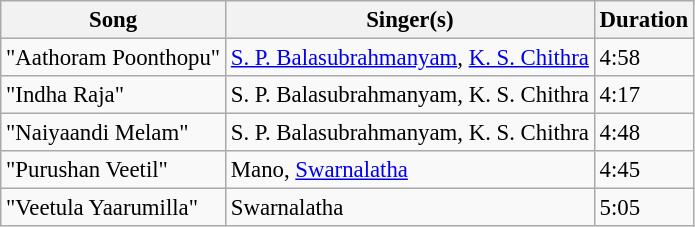<table class="wikitable" style="font-size:95%;">
<tr>
<th>Song</th>
<th>Singer(s)</th>
<th>Duration</th>
</tr>
<tr>
<td>"Aathoram Poonthopu"</td>
<td><a href='#'>S. P. Balasubrahmanyam</a>, <a href='#'>K. S. Chithra</a></td>
<td>4:58</td>
</tr>
<tr>
<td>"Indha Raja"</td>
<td>S. P. Balasubrahmanyam, K. S. Chithra</td>
<td>4:17</td>
</tr>
<tr>
<td>"Naiyaandi Melam"</td>
<td>S. P. Balasubrahmanyam, K. S. Chithra</td>
<td>4:48</td>
</tr>
<tr>
<td>"Purushan Veetil"</td>
<td>Mano, <a href='#'>Swarnalatha</a></td>
<td>4:45</td>
</tr>
<tr>
<td>"Veetula Yaarumilla"</td>
<td>Swarnalatha</td>
<td>5:05</td>
</tr>
</table>
